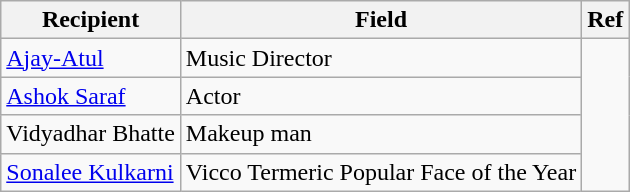<table class="wikitable">
<tr>
<th>Recipient</th>
<th>Field</th>
<th>Ref</th>
</tr>
<tr>
<td><a href='#'>Ajay-Atul</a></td>
<td>Music Director</td>
<td rowspan="4"></td>
</tr>
<tr>
<td><a href='#'>Ashok Saraf</a></td>
<td>Actor</td>
</tr>
<tr>
<td>Vidyadhar Bhatte</td>
<td>Makeup man</td>
</tr>
<tr>
<td><a href='#'>Sonalee Kulkarni</a></td>
<td>Vicco Termeric Popular Face of the Year</td>
</tr>
</table>
